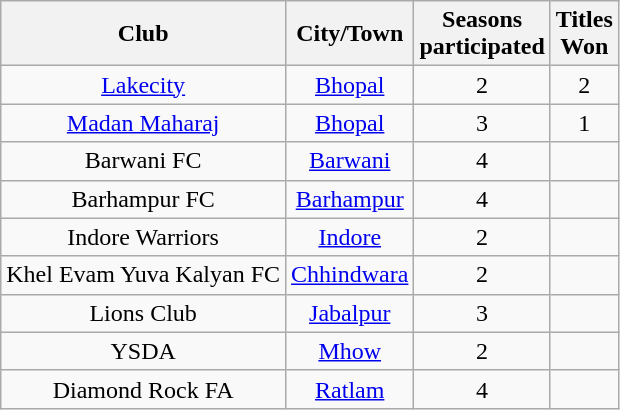<table class="wikitable" style="text-align:center;">
<tr>
<th>Club</th>
<th>City/Town</th>
<th>Seasons <br> participated</th>
<th>Titles <br> Won</th>
</tr>
<tr>
<td><a href='#'>Lakecity</a></td>
<td><a href='#'>Bhopal</a></td>
<td>2</td>
<td>2</td>
</tr>
<tr>
<td><a href='#'>Madan Maharaj</a></td>
<td><a href='#'>Bhopal</a></td>
<td>3</td>
<td>1</td>
</tr>
<tr>
<td>Barwani FC</td>
<td><a href='#'>Barwani</a></td>
<td>4</td>
<td></td>
</tr>
<tr>
<td>Barhampur FC</td>
<td><a href='#'>Barhampur</a></td>
<td>4</td>
<td></td>
</tr>
<tr>
<td>Indore Warriors</td>
<td><a href='#'>Indore</a></td>
<td>2</td>
<td></td>
</tr>
<tr>
<td>Khel Evam Yuva Kalyan FC</td>
<td><a href='#'>Chhindwara</a></td>
<td>2</td>
<td></td>
</tr>
<tr>
<td>Lions Club</td>
<td><a href='#'>Jabalpur</a></td>
<td>3</td>
<td></td>
</tr>
<tr>
<td>YSDA</td>
<td><a href='#'>Mhow</a></td>
<td>2</td>
<td></td>
</tr>
<tr>
<td>Diamond Rock FA</td>
<td><a href='#'>Ratlam</a></td>
<td>4</td>
<td></td>
</tr>
</table>
